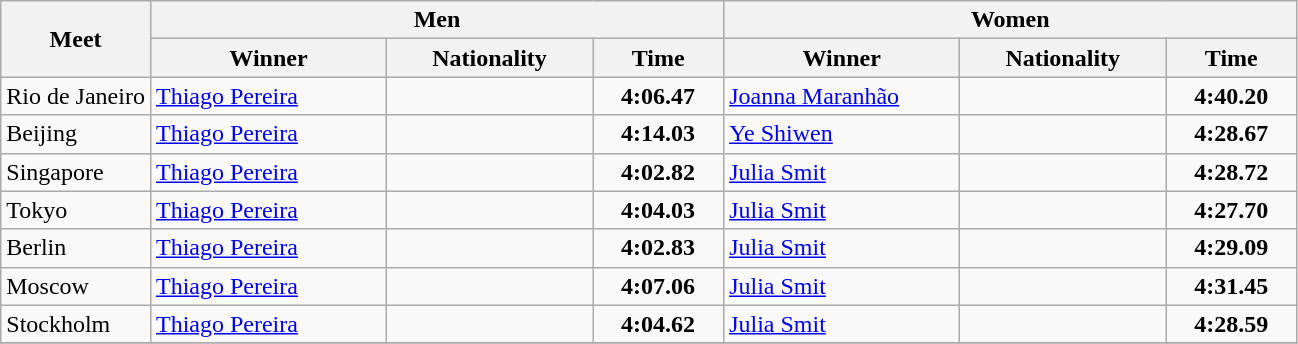<table class="wikitable">
<tr>
<th rowspan="2">Meet</th>
<th colspan="3">Men</th>
<th colspan="3">Women</th>
</tr>
<tr>
<th width=150>Winner</th>
<th width=130>Nationality</th>
<th width=80>Time</th>
<th width=150>Winner</th>
<th width=130>Nationality</th>
<th width=80>Time</th>
</tr>
<tr>
<td>Rio de Janeiro</td>
<td><a href='#'>Thiago Pereira</a></td>
<td></td>
<td align=center><strong>4:06.47</strong></td>
<td><a href='#'>Joanna Maranhão</a></td>
<td></td>
<td align=center><strong>4:40.20</strong></td>
</tr>
<tr>
<td>Beijing</td>
<td><a href='#'>Thiago Pereira</a></td>
<td></td>
<td align=center><strong>4:14.03</strong></td>
<td><a href='#'>Ye Shiwen</a></td>
<td></td>
<td align=center><strong>4:28.67</strong></td>
</tr>
<tr>
<td>Singapore</td>
<td><a href='#'>Thiago Pereira</a></td>
<td></td>
<td align=center><strong>4:02.82</strong></td>
<td><a href='#'>Julia Smit</a></td>
<td></td>
<td align=center><strong>4:28.72</strong></td>
</tr>
<tr>
<td>Tokyo</td>
<td><a href='#'>Thiago Pereira</a></td>
<td></td>
<td align=center><strong>4:04.03</strong></td>
<td><a href='#'>Julia Smit</a></td>
<td></td>
<td align=center><strong>4:27.70</strong></td>
</tr>
<tr>
<td>Berlin</td>
<td><a href='#'>Thiago Pereira</a></td>
<td></td>
<td align=center><strong>4:02.83</strong></td>
<td><a href='#'>Julia Smit</a></td>
<td></td>
<td align=center><strong>4:29.09</strong></td>
</tr>
<tr>
<td>Moscow</td>
<td><a href='#'>Thiago Pereira</a></td>
<td></td>
<td align=center><strong>4:07.06</strong></td>
<td><a href='#'>Julia Smit</a></td>
<td></td>
<td align=center><strong>4:31.45</strong></td>
</tr>
<tr>
<td>Stockholm</td>
<td><a href='#'>Thiago Pereira</a></td>
<td></td>
<td align=center><strong>4:04.62</strong></td>
<td><a href='#'>Julia Smit</a></td>
<td></td>
<td align=center><strong>4:28.59</strong></td>
</tr>
<tr>
</tr>
</table>
